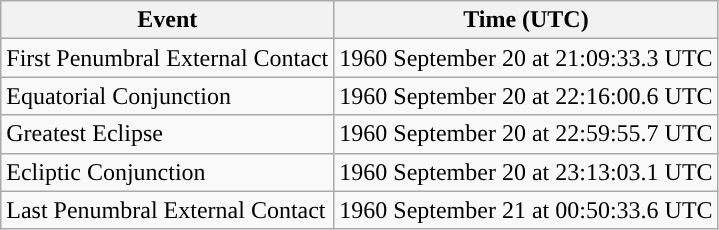<table class="wikitable">
<tr>
<th>Event</th>
<th>Time (UTC)</th>
</tr>
<tr>
<td>First Penumbral External Contact</td>
<td>1960 September 20 at 21:09:33.3 UTC</td>
</tr>
<tr>
<td>Equatorial Conjunction</td>
<td>1960 September 20 at 22:16:00.6 UTC</td>
</tr>
<tr>
<td>Greatest Eclipse</td>
<td>1960 September 20 at 22:59:55.7 UTC</td>
</tr>
<tr>
<td>Ecliptic Conjunction</td>
<td>1960 September 20 at 23:13:03.1 UTC</td>
</tr>
<tr>
<td>Last Penumbral External Contact</td>
<td>1960 September 21 at 00:50:33.6 UTC</td>
</tr>
</table>
